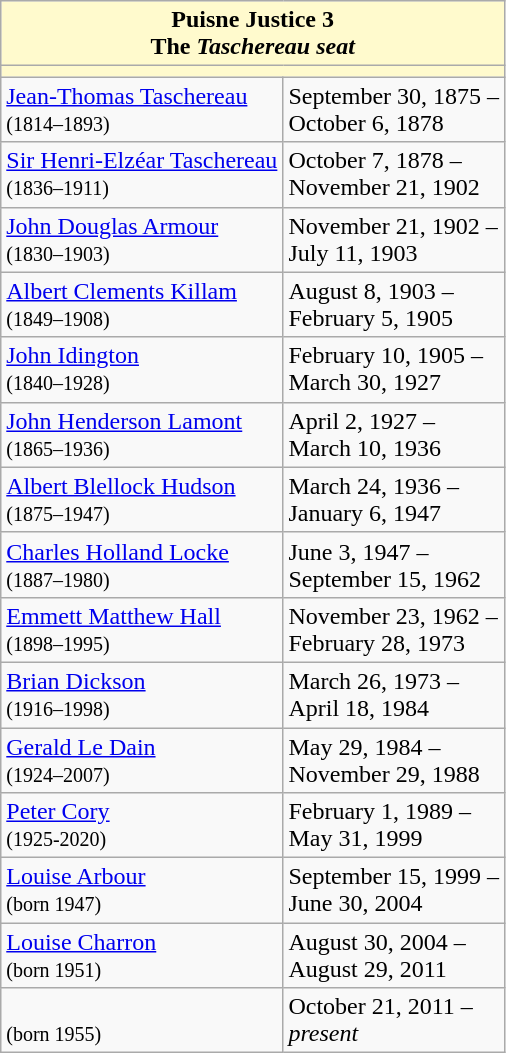<table class="wikitable">
<tr>
<th colspan="2" style="background: #fffacd;">Puisne Justice 3<br>The <em>Taschereau seat</em></th>
</tr>
<tr>
<td colspan="2" style="background: #fffacd;"></td>
</tr>
<tr>
<td><a href='#'>Jean-Thomas Taschereau</a><br><small>(1814–1893)</small></td>
<td>September 30, 1875 –<br> October 6, 1878</td>
</tr>
<tr>
<td><a href='#'>Sir Henri-Elzéar Taschereau</a><br><small>(1836–1911)</small></td>
<td>October 7, 1878 –<br> November 21, 1902</td>
</tr>
<tr>
<td><a href='#'>John Douglas Armour</a><br><small>(1830–1903)</small></td>
<td>November 21, 1902 –<br> July 11, 1903</td>
</tr>
<tr>
<td><a href='#'>Albert Clements Killam</a><br><small>(1849–1908)</small></td>
<td>August 8, 1903 –<br> February 5, 1905</td>
</tr>
<tr>
<td><a href='#'>John Idington</a><br><small>(1840–1928)</small></td>
<td>February 10, 1905 –<br> March 30, 1927</td>
</tr>
<tr>
<td><a href='#'>John Henderson Lamont</a><br><small>(1865–1936)</small></td>
<td>April 2, 1927 –<br> March 10, 1936</td>
</tr>
<tr>
<td><a href='#'>Albert Blellock Hudson</a><br><small>(1875–1947)</small></td>
<td>March 24, 1936 –<br> January 6, 1947</td>
</tr>
<tr>
<td><a href='#'>Charles Holland Locke</a><br><small>(1887–1980)</small></td>
<td>June 3, 1947 –<br> September 15, 1962</td>
</tr>
<tr>
<td><a href='#'>Emmett Matthew Hall</a><br><small>(1898–1995)</small></td>
<td>November 23, 1962 –<br> February 28, 1973</td>
</tr>
<tr>
<td><a href='#'>Brian Dickson</a><br><small>(1916–1998)</small></td>
<td>March 26, 1973 –<br> April 18, 1984</td>
</tr>
<tr>
<td><a href='#'>Gerald Le Dain</a><br><small>(1924–2007)</small></td>
<td>May 29, 1984 –<br> November 29, 1988</td>
</tr>
<tr>
<td><a href='#'>Peter Cory</a><br><small>(1925-2020)</small></td>
<td>February 1, 1989 –<br> May 31, 1999</td>
</tr>
<tr>
<td><a href='#'>Louise Arbour</a><br><small>(born 1947)</small></td>
<td>September 15, 1999 –<br> June 30, 2004</td>
</tr>
<tr>
<td><a href='#'>Louise Charron</a><br><small>(born 1951)</small></td>
<td>August 30, 2004 –<br> August 29, 2011</td>
</tr>
<tr>
<td><br><small>(born 1955)</small></td>
<td>October 21, 2011 –<br> <em>present</em></td>
</tr>
</table>
